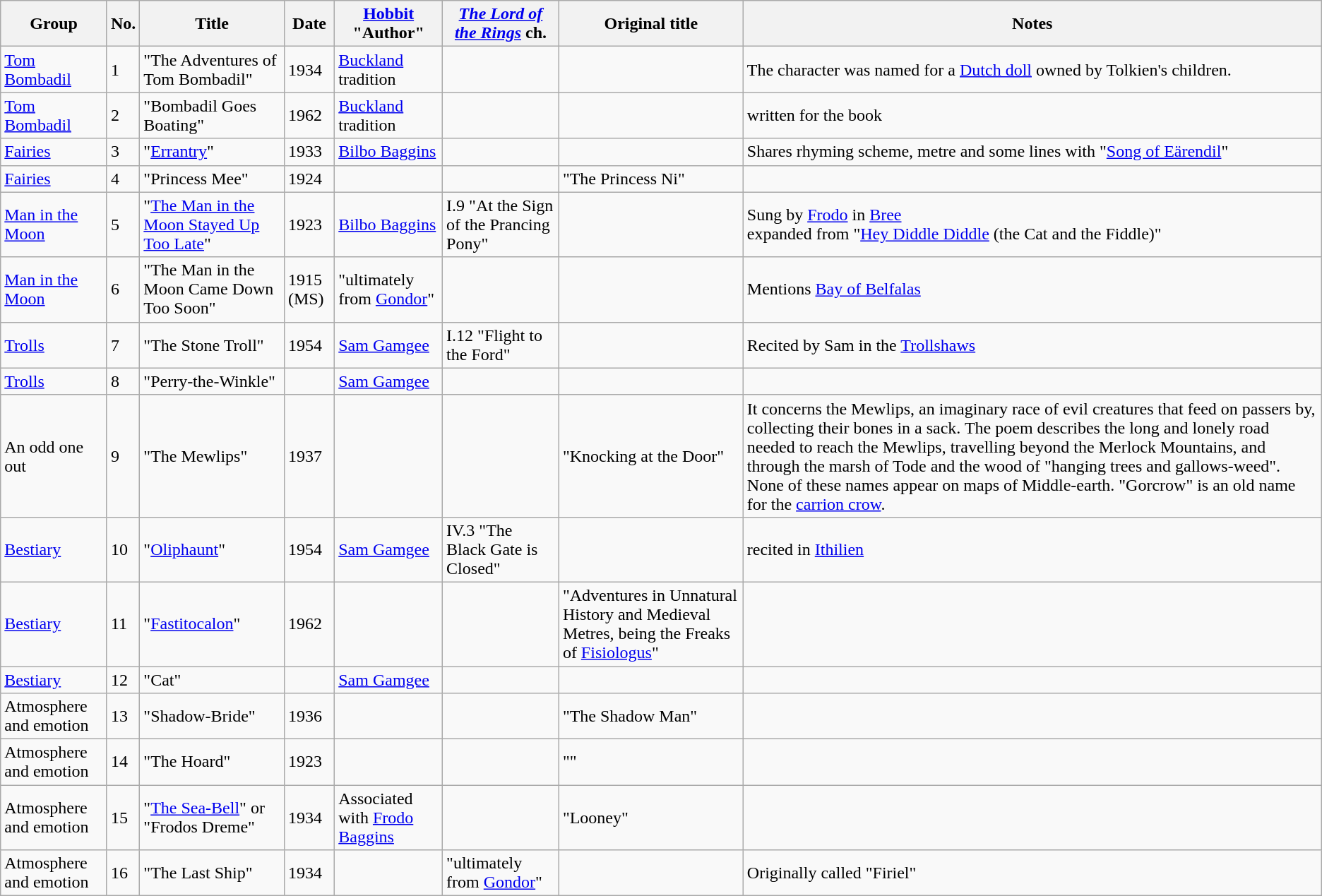<table class="wikitable sortable">
<tr>
<th>Group</th>
<th>No.</th>
<th>Title</th>
<th>Date</th>
<th><a href='#'>Hobbit</a> "Author"</th>
<th><em><a href='#'>The Lord of the Rings</a></em> ch.</th>
<th>Original title</th>
<th>Notes</th>
</tr>
<tr>
<td><a href='#'>Tom Bombadil</a></td>
<td>1</td>
<td>"The Adventures of Tom Bombadil"</td>
<td>1934</td>
<td><a href='#'>Buckland</a> tradition</td>
<td></td>
<td></td>
<td>The character was named for a <a href='#'>Dutch doll</a> owned by Tolkien's children.</td>
</tr>
<tr>
<td><a href='#'>Tom Bombadil</a></td>
<td>2</td>
<td>"Bombadil Goes Boating"</td>
<td>1962</td>
<td><a href='#'>Buckland</a> tradition</td>
<td></td>
<td></td>
<td>written for the book</td>
</tr>
<tr>
<td><a href='#'>Fairies</a></td>
<td>3</td>
<td>"<a href='#'>Errantry</a>"</td>
<td>1933</td>
<td><a href='#'>Bilbo Baggins</a></td>
<td></td>
<td></td>
<td>Shares rhyming scheme, metre and some lines with "<a href='#'>Song of Eärendil</a>"</td>
</tr>
<tr>
<td><a href='#'>Fairies</a></td>
<td>4</td>
<td>"Princess Mee"</td>
<td>1924</td>
<td></td>
<td></td>
<td>"The Princess Ni"</td>
<td></td>
</tr>
<tr>
<td><a href='#'>Man in the Moon</a></td>
<td>5</td>
<td>"<a href='#'>The Man in the Moon Stayed Up Too Late</a>"</td>
<td>1923</td>
<td><a href='#'>Bilbo Baggins</a></td>
<td>I.9 "At the Sign of the Prancing Pony"</td>
<td></td>
<td>Sung by <a href='#'>Frodo</a> in <a href='#'>Bree</a><br> expanded from "<a href='#'>Hey Diddle Diddle</a> (the Cat and the Fiddle)"</td>
</tr>
<tr>
<td><a href='#'>Man in the Moon</a></td>
<td>6</td>
<td>"The Man in the Moon Came Down Too Soon"</td>
<td>1915 (MS)</td>
<td>"ultimately from <a href='#'>Gondor</a>"</td>
<td></td>
<td></td>
<td>Mentions <a href='#'>Bay of Belfalas</a></td>
</tr>
<tr>
<td><a href='#'>Trolls</a></td>
<td>7</td>
<td>"The Stone Troll"</td>
<td>1954</td>
<td><a href='#'>Sam Gamgee</a></td>
<td>I.12 "Flight to the Ford"</td>
<td></td>
<td>Recited by Sam in the <a href='#'>Trollshaws</a></td>
</tr>
<tr>
<td><a href='#'>Trolls</a></td>
<td>8</td>
<td>"Perry-the-Winkle"</td>
<td></td>
<td><a href='#'>Sam Gamgee</a></td>
<td></td>
<td></td>
<td></td>
</tr>
<tr>
<td>An odd one out</td>
<td>9</td>
<td>"The Mewlips"</td>
<td>1937</td>
<td></td>
<td></td>
<td>"Knocking at the Door"</td>
<td>It concerns the Mewlips, an imaginary race of evil creatures that feed on passers by, collecting their bones in a sack. The poem describes the long and lonely road needed to reach the Mewlips, travelling beyond the Merlock Mountains, and through the marsh of Tode and the wood of "hanging trees and gallows-weed". None of these names appear on maps of Middle-earth. "Gorcrow" is an old name for the <a href='#'>carrion crow</a>.</td>
</tr>
<tr>
<td><a href='#'>Bestiary</a></td>
<td>10</td>
<td>"<a href='#'>Oliphaunt</a>"</td>
<td>1954</td>
<td><a href='#'>Sam Gamgee</a></td>
<td>IV.3 "The Black Gate is Closed"</td>
<td></td>
<td>recited in <a href='#'>Ithilien</a></td>
</tr>
<tr>
<td><a href='#'>Bestiary</a></td>
<td>11</td>
<td>"<a href='#'>Fastitocalon</a>"</td>
<td>1962</td>
<td></td>
<td></td>
<td>"Adventures in Unnatural History and Medieval Metres, being the Freaks of <a href='#'>Fisiologus</a>"</td>
<td></td>
</tr>
<tr>
<td><a href='#'>Bestiary</a></td>
<td>12</td>
<td>"Cat"</td>
<td></td>
<td><a href='#'>Sam Gamgee</a></td>
<td></td>
<td></td>
<td></td>
</tr>
<tr>
<td>Atmosphere and emotion</td>
<td>13</td>
<td>"Shadow-Bride"</td>
<td>1936</td>
<td></td>
<td></td>
<td>"The Shadow Man"</td>
<td></td>
</tr>
<tr>
<td>Atmosphere and emotion</td>
<td>14</td>
<td>"The Hoard"</td>
<td>1923</td>
<td></td>
<td></td>
<td>""</td>
<td></td>
</tr>
<tr>
<td>Atmosphere and emotion</td>
<td>15</td>
<td>"<a href='#'>The Sea-Bell</a>" or "Frodos Dreme"</td>
<td>1934</td>
<td>Associated with <a href='#'>Frodo Baggins</a></td>
<td></td>
<td>"Looney"</td>
<td></td>
</tr>
<tr>
<td>Atmosphere and emotion</td>
<td>16</td>
<td>"The Last Ship"</td>
<td>1934</td>
<td></td>
<td>"ultimately from <a href='#'>Gondor</a>"</td>
<td></td>
<td>Originally called "Firiel"</td>
</tr>
</table>
